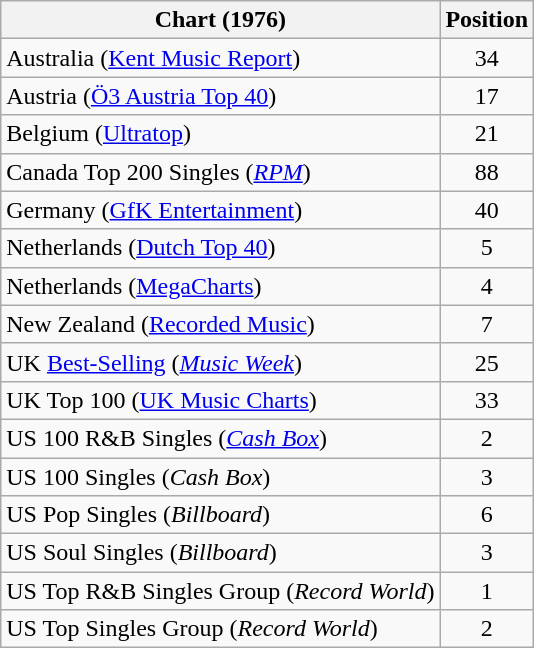<table class="wikitable sortable">
<tr>
<th>Chart (1976)</th>
<th>Position</th>
</tr>
<tr>
<td>Australia (<a href='#'>Kent Music Report</a>)</td>
<td style="text-align:center;">34</td>
</tr>
<tr>
<td>Austria (<a href='#'>Ö3 Austria Top 40</a>)</td>
<td style="text-align:center;">17</td>
</tr>
<tr>
<td>Belgium (<a href='#'>Ultratop</a>)</td>
<td style="text-align:center;">21</td>
</tr>
<tr>
<td>Canada Top 200 Singles (<em><a href='#'>RPM</a></em>)</td>
<td style="text-align:center;">88</td>
</tr>
<tr>
<td>Germany (<a href='#'>GfK Entertainment</a>)</td>
<td style="text-align:center;">40</td>
</tr>
<tr>
<td>Netherlands (<a href='#'>Dutch Top 40</a>)</td>
<td style="text-align:center;">5</td>
</tr>
<tr>
<td>Netherlands (<a href='#'>MegaCharts</a>)</td>
<td style="text-align:center;">4</td>
</tr>
<tr>
<td>New Zealand (<a href='#'>Recorded Music</a>)</td>
<td style="text-align:center;">7</td>
</tr>
<tr>
<td>UK <a href='#'>Best-Selling</a> (<em><a href='#'>Music Week</a></em>)</td>
<td style="text-align:center;">25</td>
</tr>
<tr>
<td>UK Top 100 (<a href='#'>UK Music Charts</a>)</td>
<td style="text-align:center;">33</td>
</tr>
<tr>
<td>US 100 R&B Singles (<em><a href='#'>Cash Box</a></em>)</td>
<td style="text-align:center;">2</td>
</tr>
<tr>
<td>US 100 Singles (<em>Cash Box</em>)</td>
<td style="text-align:center;">3</td>
</tr>
<tr>
<td>US Pop Singles (<em>Billboard</em>)</td>
<td style="text-align:center;">6</td>
</tr>
<tr>
<td>US Soul Singles (<em>Billboard</em>)</td>
<td style="text-align:center;">3</td>
</tr>
<tr>
<td>US Top R&B Singles Group (<em>Record World</em>)</td>
<td style="text-align:center;">1</td>
</tr>
<tr>
<td>US Top Singles Group (<em>Record World</em>)</td>
<td style="text-align:center;">2</td>
</tr>
</table>
